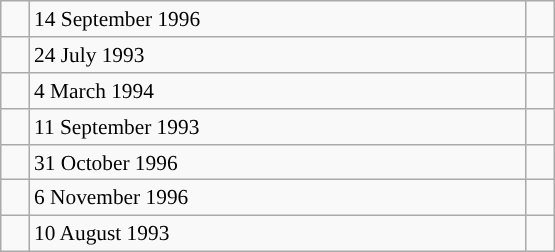<table class="wikitable" style="font-size: 89%; float: left; width: 26em; margin-right: 1em; height: 168px;">
<tr>
<td></td>
<td>14 September 1996</td>
<td></td>
</tr>
<tr>
<td></td>
<td>24 July 1993</td>
<td></td>
</tr>
<tr>
<td></td>
<td>4 March 1994</td>
<td></td>
</tr>
<tr>
<td></td>
<td>11 September 1993</td>
<td></td>
</tr>
<tr>
<td></td>
<td>31 October 1996</td>
<td></td>
</tr>
<tr>
<td></td>
<td>6 November 1996</td>
<td></td>
</tr>
<tr>
<td></td>
<td>10 August 1993</td>
<td></td>
</tr>
</table>
